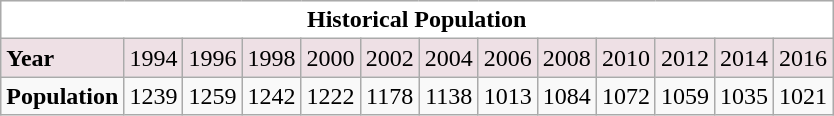<table class="wikitable" align="center" width="420">
<tr>
<th colspan="13" style="background:#FFFFFF;">Historical Population</th>
</tr>
<tr style="background:#EEE0E5;" align="center">
<td align=left><strong>Year</strong></td>
<td>1994</td>
<td>1996</td>
<td>1998</td>
<td>2000</td>
<td>2002</td>
<td>2004</td>
<td>2006</td>
<td>2008</td>
<td>2010</td>
<td>2012</td>
<td>2014</td>
<td>2016</td>
</tr>
<tr align="center">
<td align=left><strong>Population</strong></td>
<td>1239</td>
<td>1259</td>
<td>1242</td>
<td>1222</td>
<td>1178</td>
<td>1138</td>
<td>1013</td>
<td>1084</td>
<td>1072</td>
<td>1059</td>
<td>1035</td>
<td>1021</td>
</tr>
</table>
